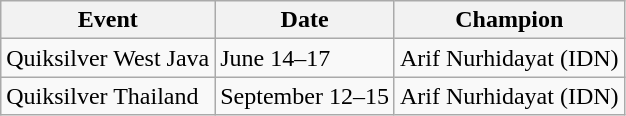<table class="wikitable">
<tr>
<th>Event</th>
<th>Date</th>
<th>Champion</th>
</tr>
<tr>
<td>Quiksilver West Java</td>
<td>June 14–17</td>
<td>Arif Nurhidayat (IDN)</td>
</tr>
<tr>
<td>Quiksilver Thailand</td>
<td>September 12–15</td>
<td>Arif Nurhidayat (IDN)</td>
</tr>
</table>
